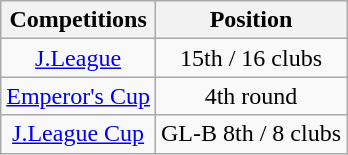<table class="wikitable" style="text-align:center;">
<tr>
<th>Competitions</th>
<th>Position</th>
</tr>
<tr>
<td><a href='#'>J.League</a></td>
<td>15th / 16 clubs</td>
</tr>
<tr>
<td><a href='#'>Emperor's Cup</a></td>
<td>4th round</td>
</tr>
<tr>
<td><a href='#'>J.League Cup</a></td>
<td>GL-B 8th / 8 clubs</td>
</tr>
</table>
